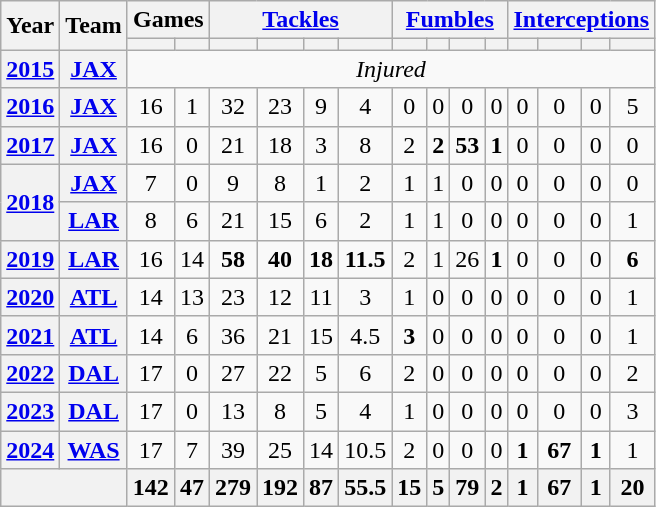<table class="wikitable" style="text-align:center;">
<tr>
<th rowspan="2">Year</th>
<th rowspan="2">Team</th>
<th colspan="2">Games</th>
<th colspan="4"><a href='#'>Tackles</a></th>
<th colspan="4"><a href='#'>Fumbles</a></th>
<th colspan="4"><a href='#'>Interceptions</a></th>
</tr>
<tr>
<th></th>
<th></th>
<th></th>
<th></th>
<th></th>
<th></th>
<th></th>
<th></th>
<th></th>
<th></th>
<th></th>
<th></th>
<th></th>
<th></th>
</tr>
<tr>
<th><a href='#'>2015</a></th>
<th><a href='#'>JAX</a></th>
<td colspan="14"><em>Injured</em></td>
</tr>
<tr>
<th><a href='#'>2016</a></th>
<th><a href='#'>JAX</a></th>
<td>16</td>
<td>1</td>
<td>32</td>
<td>23</td>
<td>9</td>
<td>4</td>
<td>0</td>
<td>0</td>
<td>0</td>
<td>0</td>
<td>0</td>
<td>0</td>
<td>0</td>
<td>5</td>
</tr>
<tr>
<th><a href='#'>2017</a></th>
<th><a href='#'>JAX</a></th>
<td>16</td>
<td>0</td>
<td>21</td>
<td>18</td>
<td>3</td>
<td>8</td>
<td>2</td>
<td><strong>2</strong></td>
<td><strong>53</strong></td>
<td><strong>1</strong></td>
<td>0</td>
<td>0</td>
<td>0</td>
<td>0</td>
</tr>
<tr>
<th rowspan="2"><a href='#'>2018</a></th>
<th><a href='#'>JAX</a></th>
<td>7</td>
<td>0</td>
<td>9</td>
<td>8</td>
<td>1</td>
<td>2</td>
<td>1</td>
<td>1</td>
<td>0</td>
<td>0</td>
<td>0</td>
<td>0</td>
<td>0</td>
<td>0</td>
</tr>
<tr>
<th><a href='#'>LAR</a></th>
<td>8</td>
<td>6</td>
<td>21</td>
<td>15</td>
<td>6</td>
<td>2</td>
<td>1</td>
<td>1</td>
<td>0</td>
<td>0</td>
<td>0</td>
<td>0</td>
<td>0</td>
<td>1</td>
</tr>
<tr>
<th><a href='#'>2019</a></th>
<th><a href='#'>LAR</a></th>
<td>16</td>
<td>14</td>
<td><strong>58</strong></td>
<td><strong>40</strong></td>
<td><strong>18</strong></td>
<td><strong>11.5</strong></td>
<td>2</td>
<td>1</td>
<td>26</td>
<td><strong>1</strong></td>
<td>0</td>
<td>0</td>
<td>0</td>
<td><strong>6</strong></td>
</tr>
<tr>
<th><a href='#'>2020</a></th>
<th><a href='#'>ATL</a></th>
<td>14</td>
<td>13</td>
<td>23</td>
<td>12</td>
<td>11</td>
<td>3</td>
<td>1</td>
<td>0</td>
<td>0</td>
<td>0</td>
<td>0</td>
<td>0</td>
<td>0</td>
<td>1</td>
</tr>
<tr>
<th><a href='#'>2021</a></th>
<th><a href='#'>ATL</a></th>
<td>14</td>
<td>6</td>
<td>36</td>
<td>21</td>
<td>15</td>
<td>4.5</td>
<td><strong>3</strong></td>
<td>0</td>
<td>0</td>
<td>0</td>
<td>0</td>
<td>0</td>
<td>0</td>
<td>1</td>
</tr>
<tr>
<th><a href='#'>2022</a></th>
<th><a href='#'>DAL</a></th>
<td>17</td>
<td>0</td>
<td>27</td>
<td>22</td>
<td>5</td>
<td>6</td>
<td>2</td>
<td>0</td>
<td>0</td>
<td>0</td>
<td>0</td>
<td>0</td>
<td>0</td>
<td>2</td>
</tr>
<tr>
<th><a href='#'>2023</a></th>
<th><a href='#'>DAL</a></th>
<td>17</td>
<td>0</td>
<td>13</td>
<td>8</td>
<td>5</td>
<td>4</td>
<td>1</td>
<td>0</td>
<td>0</td>
<td>0</td>
<td>0</td>
<td>0</td>
<td>0</td>
<td>3</td>
</tr>
<tr>
<th><a href='#'>2024</a></th>
<th><a href='#'>WAS</a></th>
<td>17</td>
<td>7</td>
<td>39</td>
<td>25</td>
<td>14</td>
<td>10.5</td>
<td>2</td>
<td>0</td>
<td>0</td>
<td>0</td>
<td><strong>1</strong></td>
<td><strong>67</strong></td>
<td><strong>1</strong></td>
<td>1</td>
</tr>
<tr>
<th colspan="2"></th>
<th>142</th>
<th>47</th>
<th>279</th>
<th>192</th>
<th>87</th>
<th>55.5</th>
<th>15</th>
<th>5</th>
<th>79</th>
<th>2</th>
<th>1</th>
<th>67</th>
<th>1</th>
<th>20</th>
</tr>
</table>
